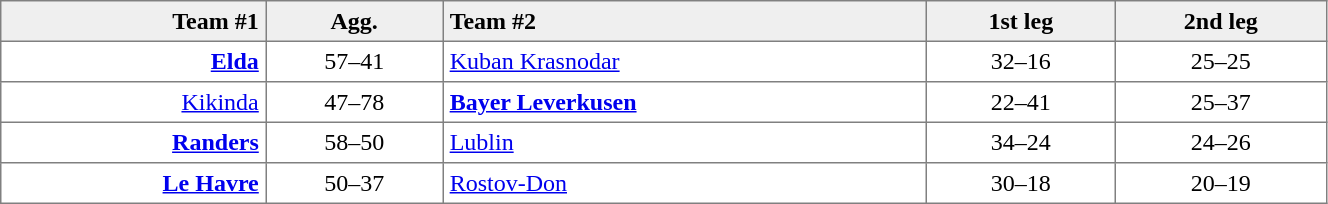<table border=1 cellspacing=0 cellpadding=4 style="border-collapse: collapse;" width=70%>
<tr bgcolor="efefef">
<th align=right>Team #1</th>
<th>Agg.</th>
<th align=left>Team #2</th>
<th>1st leg</th>
<th>2nd leg</th>
</tr>
<tr>
<td align=right><strong><a href='#'>Elda</a></strong> </td>
<td align=center>57–41</td>
<td> <a href='#'>Kuban Krasnodar</a></td>
<td align=center>32–16</td>
<td align=center>25–25</td>
</tr>
<tr>
<td align=right><a href='#'>Kikinda</a> </td>
<td align=center>47–78</td>
<td> <strong><a href='#'>Bayer Leverkusen</a></strong></td>
<td align=center>22–41</td>
<td align=center>25–37</td>
</tr>
<tr>
<td align=right><strong><a href='#'>Randers</a></strong> </td>
<td align=center>58–50</td>
<td> <a href='#'>Lublin</a></td>
<td align=center>34–24</td>
<td align=center>24–26</td>
</tr>
<tr>
<td align=right><strong><a href='#'>Le Havre</a></strong> </td>
<td align=center>50–37</td>
<td> <a href='#'>Rostov-Don</a></td>
<td align=center>30–18</td>
<td align=center>20–19</td>
</tr>
</table>
